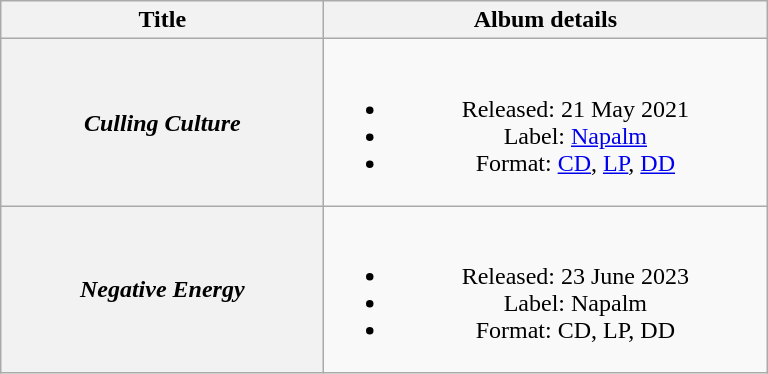<table class="wikitable plainrowheaders" style="text-align:center;" border="1">
<tr>
<th scope="col" style="width:13em;">Title</th>
<th scope="col" style="width:18em;">Album details</th>
</tr>
<tr>
<th scope="row"><em>Culling Culture</em></th>
<td><br><ul><li>Released: 21 May 2021</li><li>Label: <a href='#'>Napalm</a></li><li>Format: <a href='#'>CD</a>, <a href='#'>LP</a>, <a href='#'>DD</a></li></ul></td>
</tr>
<tr>
<th scope="row"><em>Negative Energy</em></th>
<td><br><ul><li>Released: 23 June 2023</li><li>Label: Napalm</li><li>Format: CD, LP, DD</li></ul></td>
</tr>
</table>
